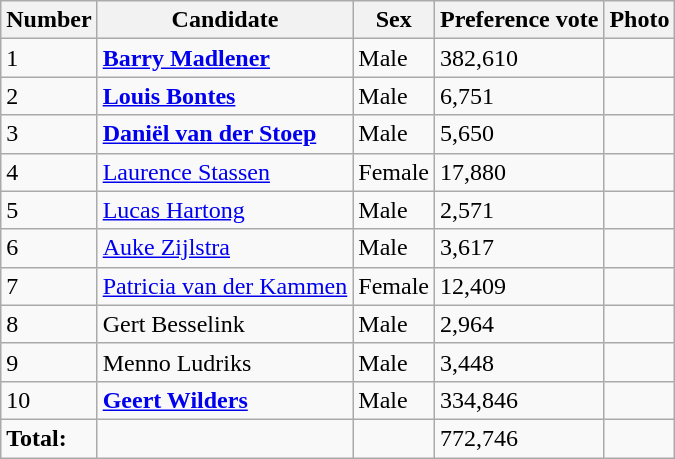<table class="wikitable vatop">
<tr>
<th>Number</th>
<th>Candidate</th>
<th>Sex</th>
<th>Preference vote</th>
<th>Photo</th>
</tr>
<tr>
<td>1</td>
<td><strong><a href='#'>Barry Madlener</a></strong></td>
<td>Male</td>
<td>382,610</td>
<td></td>
</tr>
<tr>
<td>2</td>
<td><strong><a href='#'>Louis Bontes</a></strong></td>
<td>Male</td>
<td>6,751</td>
<td></td>
</tr>
<tr>
<td>3</td>
<td><strong><a href='#'>Daniël van der Stoep</a></strong></td>
<td>Male</td>
<td>5,650</td>
<td></td>
</tr>
<tr>
<td>4</td>
<td><a href='#'>Laurence Stassen</a></td>
<td>Female</td>
<td>17,880</td>
<td></td>
</tr>
<tr>
<td>5</td>
<td><a href='#'>Lucas Hartong</a></td>
<td>Male</td>
<td>2,571</td>
<td></td>
</tr>
<tr>
<td>6</td>
<td><a href='#'>Auke Zijlstra</a></td>
<td>Male</td>
<td>3,617</td>
<td></td>
</tr>
<tr>
<td>7</td>
<td><a href='#'>Patricia van der Kammen</a></td>
<td>Female</td>
<td>12,409</td>
<td></td>
</tr>
<tr>
<td>8</td>
<td>Gert Besselink</td>
<td>Male</td>
<td>2,964</td>
<td></td>
</tr>
<tr>
<td>9</td>
<td>Menno Ludriks</td>
<td>Male</td>
<td>3,448</td>
<td></td>
</tr>
<tr>
<td>10</td>
<td><strong><a href='#'>Geert Wilders</a></strong></td>
<td>Male</td>
<td>334,846</td>
<td></td>
</tr>
<tr>
<td><strong>Total:</strong></td>
<td></td>
<td></td>
<td>772,746</td>
<td></td>
</tr>
</table>
